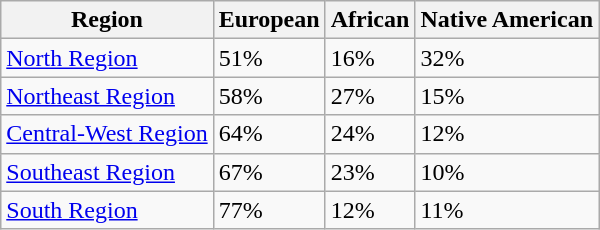<table class="wikitable">
<tr>
<th>Region</th>
<th>European</th>
<th>African</th>
<th>Native American</th>
</tr>
<tr>
<td><a href='#'>North Region</a></td>
<td>51%</td>
<td>16%</td>
<td>32%</td>
</tr>
<tr>
<td><a href='#'>Northeast Region</a></td>
<td>58%</td>
<td>27%</td>
<td>15%</td>
</tr>
<tr>
<td><a href='#'>Central-West Region</a></td>
<td>64%</td>
<td>24%</td>
<td>12%</td>
</tr>
<tr>
<td><a href='#'>Southeast Region</a></td>
<td>67%</td>
<td>23%</td>
<td>10%</td>
</tr>
<tr>
<td><a href='#'>South Region</a></td>
<td>77%</td>
<td>12%</td>
<td>11%</td>
</tr>
</table>
